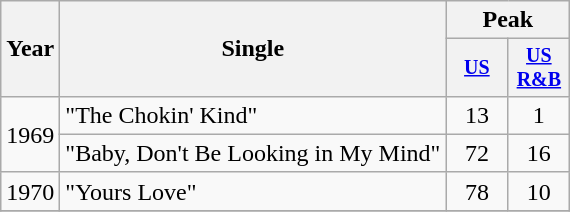<table class="wikitable" style="text-align:center;">
<tr>
<th rowspan="2">Year</th>
<th rowspan="2">Single</th>
<th colspan="2">Peak</th>
</tr>
<tr style="font-size:smaller;">
<th width="35"><a href='#'>US</a><br></th>
<th width="35"><a href='#'>US<br>R&B</a><br></th>
</tr>
<tr>
<td rowspan="2">1969</td>
<td align="left">"The Chokin' Kind"</td>
<td>13</td>
<td>1</td>
</tr>
<tr>
<td align="left">"Baby, Don't Be Looking in My Mind"</td>
<td>72</td>
<td>16</td>
</tr>
<tr>
<td rowspan="1">1970</td>
<td align="left">"Yours Love"</td>
<td>78</td>
<td>10</td>
</tr>
<tr>
</tr>
</table>
